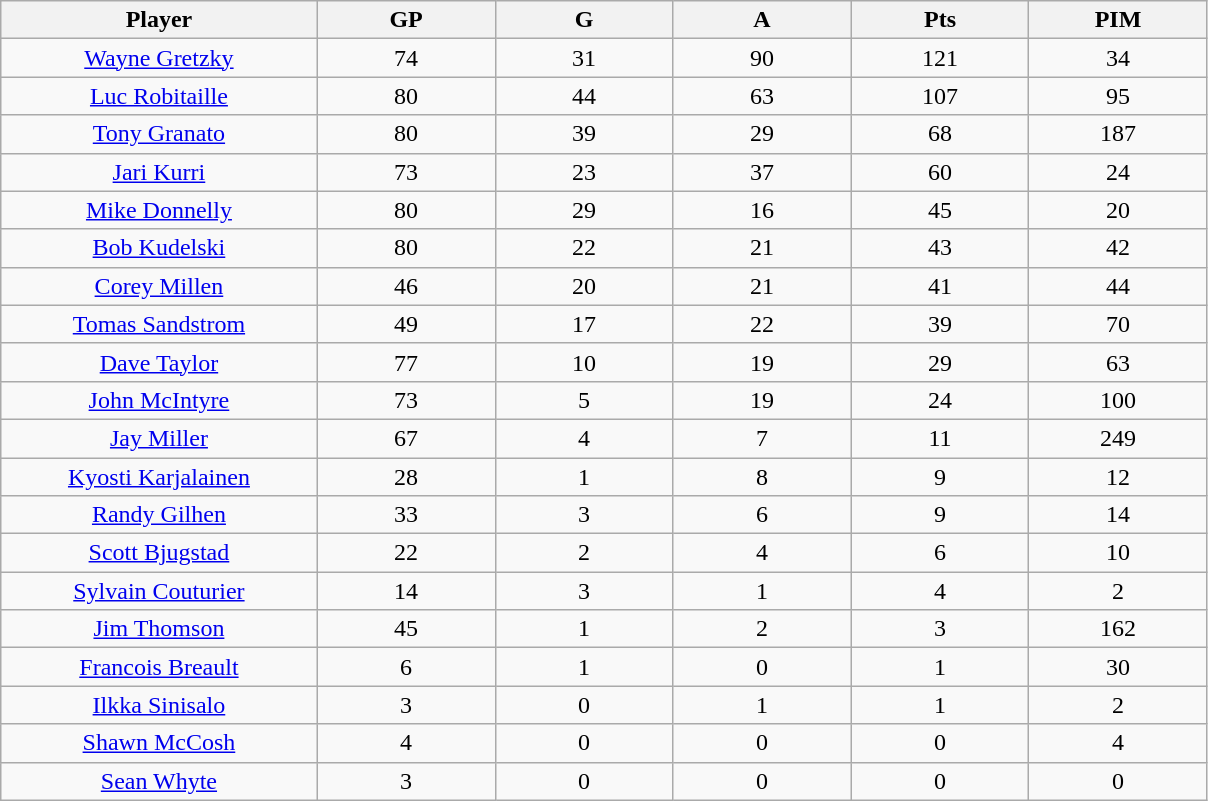<table class="wikitable sortable">
<tr>
<th bgcolor="#DDDDFF" width="16%">Player</th>
<th bgcolor="#DDDDFF" width="9%">GP</th>
<th bgcolor="#DDDDFF" width="9%">G</th>
<th bgcolor="#DDDDFF" width="9%">A</th>
<th bgcolor="#DDDDFF" width="9%">Pts</th>
<th bgcolor="#DDDDFF" width="9%">PIM</th>
</tr>
<tr align="center">
<td><a href='#'>Wayne Gretzky</a></td>
<td>74</td>
<td>31</td>
<td>90</td>
<td>121</td>
<td>34</td>
</tr>
<tr align="center">
<td><a href='#'>Luc Robitaille</a></td>
<td>80</td>
<td>44</td>
<td>63</td>
<td>107</td>
<td>95</td>
</tr>
<tr align="center">
<td><a href='#'>Tony Granato</a></td>
<td>80</td>
<td>39</td>
<td>29</td>
<td>68</td>
<td>187</td>
</tr>
<tr align="center">
<td><a href='#'>Jari Kurri</a></td>
<td>73</td>
<td>23</td>
<td>37</td>
<td>60</td>
<td>24</td>
</tr>
<tr align="center">
<td><a href='#'>Mike Donnelly</a></td>
<td>80</td>
<td>29</td>
<td>16</td>
<td>45</td>
<td>20</td>
</tr>
<tr align="center">
<td><a href='#'>Bob Kudelski</a></td>
<td>80</td>
<td>22</td>
<td>21</td>
<td>43</td>
<td>42</td>
</tr>
<tr align="center">
<td><a href='#'>Corey Millen</a></td>
<td>46</td>
<td>20</td>
<td>21</td>
<td>41</td>
<td>44</td>
</tr>
<tr align="center">
<td><a href='#'>Tomas Sandstrom</a></td>
<td>49</td>
<td>17</td>
<td>22</td>
<td>39</td>
<td>70</td>
</tr>
<tr align="center">
<td><a href='#'>Dave Taylor</a></td>
<td>77</td>
<td>10</td>
<td>19</td>
<td>29</td>
<td>63</td>
</tr>
<tr align="center">
<td><a href='#'>John McIntyre</a></td>
<td>73</td>
<td>5</td>
<td>19</td>
<td>24</td>
<td>100</td>
</tr>
<tr align="center">
<td><a href='#'>Jay Miller</a></td>
<td>67</td>
<td>4</td>
<td>7</td>
<td>11</td>
<td>249</td>
</tr>
<tr align="center">
<td><a href='#'>Kyosti Karjalainen</a></td>
<td>28</td>
<td>1</td>
<td>8</td>
<td>9</td>
<td>12</td>
</tr>
<tr align="center">
<td><a href='#'>Randy Gilhen</a></td>
<td>33</td>
<td>3</td>
<td>6</td>
<td>9</td>
<td>14</td>
</tr>
<tr align="center">
<td><a href='#'>Scott Bjugstad</a></td>
<td>22</td>
<td>2</td>
<td>4</td>
<td>6</td>
<td>10</td>
</tr>
<tr align="center">
<td><a href='#'>Sylvain Couturier</a></td>
<td>14</td>
<td>3</td>
<td>1</td>
<td>4</td>
<td>2</td>
</tr>
<tr align="center">
<td><a href='#'>Jim Thomson</a></td>
<td>45</td>
<td>1</td>
<td>2</td>
<td>3</td>
<td>162</td>
</tr>
<tr align="center">
<td><a href='#'>Francois Breault</a></td>
<td>6</td>
<td>1</td>
<td>0</td>
<td>1</td>
<td>30</td>
</tr>
<tr align="center">
<td><a href='#'>Ilkka Sinisalo</a></td>
<td>3</td>
<td>0</td>
<td>1</td>
<td>1</td>
<td>2</td>
</tr>
<tr align="center">
<td><a href='#'>Shawn McCosh</a></td>
<td>4</td>
<td>0</td>
<td>0</td>
<td>0</td>
<td>4</td>
</tr>
<tr align="center">
<td><a href='#'>Sean Whyte</a></td>
<td>3</td>
<td>0</td>
<td>0</td>
<td>0</td>
<td>0</td>
</tr>
</table>
